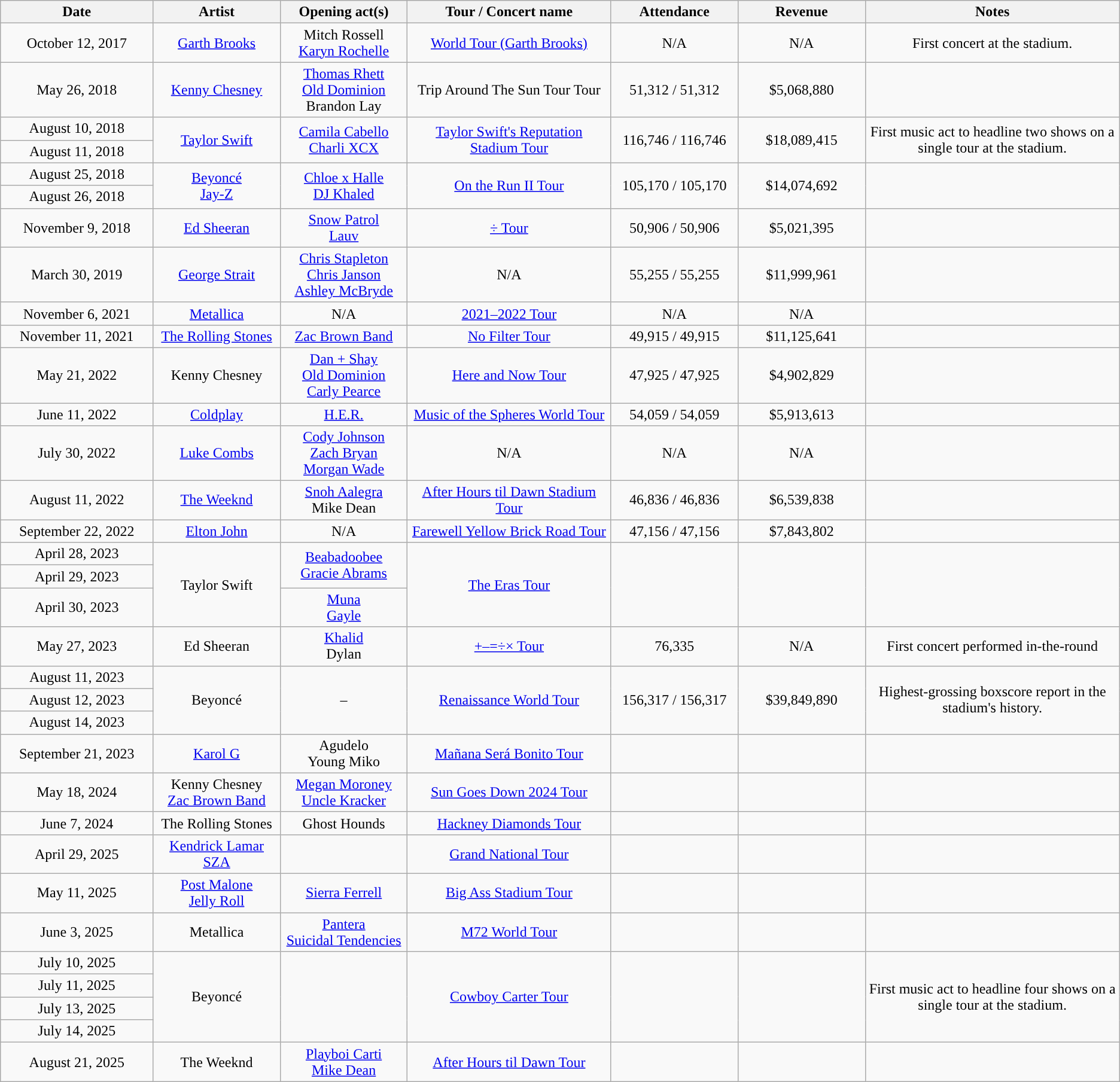<table class="wikitable" style="text-align:center;">
<tr>
<th width=12% style="text-align:center;">Date</th>
<th width=10% style="text-align:center;">Artist</th>
<th width=10% style="text-align:center;">Opening act(s)</th>
<th width=16% style="text-align:center;">Tour / Concert name</th>
<th width=10% style="text-align:center;">Attendance</th>
<th width=10% style="text-align:center;">Revenue</th>
<th width=20% style="text-align:center;">Notes</th>
</tr>
<tr>
<td>October 12, 2017</td>
<td><a href='#'>Garth Brooks</a></td>
<td>Mitch Rossell<br><a href='#'>Karyn Rochelle</a></td>
<td><a href='#'>World Tour (Garth Brooks)</a></td>
<td>N/A</td>
<td>N/A</td>
<td>First concert at the stadium.</td>
</tr>
<tr>
<td>May 26, 2018</td>
<td><a href='#'>Kenny Chesney</a></td>
<td><a href='#'>Thomas Rhett</a><br><a href='#'>Old Dominion</a><br>Brandon Lay</td>
<td>Trip Around The Sun Tour Tour</td>
<td>51,312	/ 51,312</td>
<td>$5,068,880</td>
<td></td>
</tr>
<tr>
<td>August 10, 2018</td>
<td rowspan="2"><a href='#'>Taylor Swift</a></td>
<td rowspan="2"><a href='#'>Camila Cabello</a><br><a href='#'>Charli XCX</a></td>
<td rowspan="2"><a href='#'>Taylor Swift's Reputation Stadium Tour</a></td>
<td rowspan="2">116,746 / 116,746</td>
<td rowspan="2">$18,089,415</td>
<td rowspan="2">First music act to headline two shows on a single tour at the stadium.</td>
</tr>
<tr>
<td>August 11, 2018</td>
</tr>
<tr>
<td>August 25, 2018</td>
<td rowspan="2"><a href='#'>Beyoncé</a><br><a href='#'>Jay-Z</a></td>
<td rowspan="2"><a href='#'>Chloe x Halle</a><br><a href='#'>DJ Khaled</a></td>
<td rowspan="2"><a href='#'>On the Run II Tour</a></td>
<td rowspan="2">105,170 / 105,170</td>
<td rowspan="2">$14,074,692</td>
<td rowspan="2"></td>
</tr>
<tr>
<td>August 26, 2018</td>
</tr>
<tr>
<td>November 9, 2018</td>
<td><a href='#'>Ed Sheeran</a></td>
<td><a href='#'>Snow Patrol</a><br><a href='#'>Lauv</a></td>
<td><a href='#'>÷ Tour</a></td>
<td>50,906 / 50,906</td>
<td>$5,021,395</td>
<td></td>
</tr>
<tr>
<td>March 30, 2019</td>
<td><a href='#'>George Strait</a></td>
<td><a href='#'>Chris Stapleton</a><br><a href='#'>Chris Janson</a><br><a href='#'>Ashley McBryde</a></td>
<td>N/A</td>
<td>55,255 / 55,255</td>
<td>$11,999,961</td>
<td></td>
</tr>
<tr>
<td>November 6, 2021</td>
<td><a href='#'>Metallica</a></td>
<td>N/A</td>
<td><a href='#'>2021–2022 Tour</a></td>
<td>N/A</td>
<td>N/A</td>
<td></td>
</tr>
<tr>
<td>November 11, 2021</td>
<td><a href='#'>The Rolling Stones</a></td>
<td><a href='#'>Zac Brown Band</a></td>
<td><a href='#'>No Filter Tour</a></td>
<td>49,915 / 49,915</td>
<td>$11,125,641</td>
<td></td>
</tr>
<tr>
<td>May 21, 2022</td>
<td>Kenny Chesney</td>
<td><a href='#'>Dan + Shay</a><br><a href='#'>Old Dominion</a><br><a href='#'>Carly Pearce</a></td>
<td><a href='#'>Here and Now Tour</a></td>
<td>47,925 / 47,925</td>
<td>$4,902,829</td>
<td></td>
</tr>
<tr>
<td>June 11, 2022</td>
<td><a href='#'>Coldplay</a></td>
<td><a href='#'>H.E.R.</a></td>
<td><a href='#'>Music of the Spheres World Tour</a></td>
<td>54,059 / 54,059</td>
<td>$5,913,613</td>
<td></td>
</tr>
<tr>
<td>July 30, 2022</td>
<td><a href='#'>Luke Combs</a></td>
<td><a href='#'>Cody Johnson</a><br><a href='#'>Zach Bryan</a><br><a href='#'>Morgan Wade</a></td>
<td>N/A</td>
<td>N/A</td>
<td>N/A</td>
<td></td>
</tr>
<tr>
<td>August 11, 2022</td>
<td><a href='#'>The Weeknd</a></td>
<td><a href='#'>Snoh Aalegra</a><br>Mike Dean</td>
<td><a href='#'>After Hours til Dawn Stadium Tour</a></td>
<td>46,836 / 46,836</td>
<td>$6,539,838</td>
<td></td>
</tr>
<tr>
<td>September 22, 2022</td>
<td><a href='#'>Elton John</a></td>
<td>N/A</td>
<td><a href='#'>Farewell Yellow Brick Road Tour</a></td>
<td>47,156 / 47,156</td>
<td>$7,843,802</td>
<td></td>
</tr>
<tr>
<td>April 28, 2023</td>
<td rowspan="3">Taylor Swift</td>
<td rowspan="2"><a href='#'>Beabadoobee</a><br><a href='#'>Gracie Abrams</a></td>
<td rowspan="3"><a href='#'>The Eras Tour</a></td>
<td rowspan="3"></td>
<td rowspan="3"></td>
<td rowspan="3"></td>
</tr>
<tr>
<td>April 29, 2023</td>
</tr>
<tr>
<td>April 30, 2023</td>
<td><a href='#'>Muna</a><br><a href='#'>Gayle</a></td>
</tr>
<tr>
<td>May 27, 2023</td>
<td>Ed Sheeran</td>
<td><a href='#'>Khalid</a><br>Dylan</td>
<td><a href='#'>+–=÷× Tour</a></td>
<td>76,335</td>
<td>N/A</td>
<td>First concert performed in-the-round</td>
</tr>
<tr>
<td>August 11, 2023</td>
<td rowspan="3">Beyoncé</td>
<td rowspan="3">–</td>
<td rowspan="3"><a href='#'>Renaissance World Tour</a></td>
<td rowspan="3">156,317 / 156,317</td>
<td rowspan="3">$39,849,890</td>
<td rowspan="3">Highest-grossing boxscore report in the stadium's history.</td>
</tr>
<tr>
<td>August 12, 2023</td>
</tr>
<tr>
<td>August 14, 2023</td>
</tr>
<tr>
<td>September 21, 2023</td>
<td><a href='#'>Karol G</a></td>
<td>Agudelo<br>Young Miko</td>
<td><a href='#'>Mañana Será Bonito Tour</a></td>
<td></td>
<td></td>
<td></td>
</tr>
<tr>
<td>May 18, 2024</td>
<td>Kenny Chesney<br><a href='#'>Zac Brown Band</a></td>
<td><a href='#'>Megan Moroney</a><br><a href='#'>Uncle Kracker</a></td>
<td><a href='#'>Sun Goes Down 2024 Tour</a></td>
<td></td>
<td></td>
<td></td>
</tr>
<tr>
<td>June 7, 2024</td>
<td>The Rolling Stones</td>
<td>Ghost Hounds</td>
<td><a href='#'>Hackney Diamonds Tour</a></td>
<td></td>
<td></td>
<td></td>
</tr>
<tr>
<td>April 29, 2025</td>
<td><a href='#'>Kendrick Lamar</a><br><a href='#'>SZA</a></td>
<td></td>
<td><a href='#'>Grand National Tour</a></td>
<td></td>
<td></td>
<td></td>
</tr>
<tr>
<td>May 11, 2025</td>
<td><a href='#'>Post Malone</a><br><a href='#'>Jelly Roll</a></td>
<td><a href='#'>Sierra Ferrell</a></td>
<td><a href='#'>Big Ass Stadium Tour</a></td>
<td></td>
<td></td>
<td></td>
</tr>
<tr>
<td>June 3, 2025</td>
<td>Metallica</td>
<td><a href='#'>Pantera</a><br><a href='#'>Suicidal Tendencies</a></td>
<td><a href='#'>M72 World Tour</a></td>
<td></td>
<td></td>
<td></td>
</tr>
<tr>
<td>July 10, 2025</td>
<td rowspan="4">Beyoncé</td>
<td rowspan="4"></td>
<td rowspan="4"><a href='#'>Cowboy Carter Tour</a></td>
<td rowspan="4"></td>
<td rowspan="4"></td>
<td rowspan="4">First music act to headline four shows on a single tour at the stadium.</td>
</tr>
<tr>
<td>July 11, 2025</td>
</tr>
<tr>
<td>July 13, 2025</td>
</tr>
<tr>
<td>July 14, 2025</td>
</tr>
<tr>
<td>August 21, 2025</td>
<td>The Weeknd</td>
<td><a href='#'>Playboi Carti</a><br><a href='#'>Mike Dean</a></td>
<td><a href='#'>After Hours til Dawn Tour</a></td>
<td></td>
<td></td>
<td></td>
</tr>
</table>
